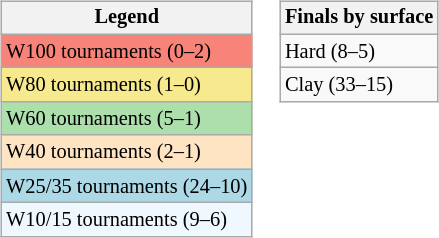<table>
<tr valign=top>
<td><br><table class=wikitable style="font-size:85%">
<tr>
<th>Legend</th>
</tr>
<tr style="background:#f88379;">
<td>W100 tournaments (0–2)</td>
</tr>
<tr style="background:#f7e98e;">
<td>W80 tournaments (1–0)</td>
</tr>
<tr style="background:#addfad;">
<td>W60 tournaments (5–1)</td>
</tr>
<tr style="background:#ffe4c4;">
<td>W40 tournaments (2–1)</td>
</tr>
<tr style="background:lightblue;">
<td>W25/35 tournaments (24–10)</td>
</tr>
<tr style="background:#f0f8ff;">
<td>W10/15 tournaments (9–6)</td>
</tr>
</table>
</td>
<td><br><table class=wikitable style="font-size:85%">
<tr>
<th>Finals by surface</th>
</tr>
<tr>
<td>Hard (8–5)</td>
</tr>
<tr>
<td>Clay (33–15)</td>
</tr>
</table>
</td>
</tr>
</table>
